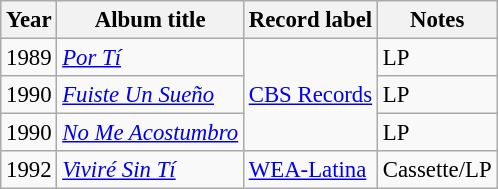<table class="wikitable" style="font-size:95%;">
<tr>
<th>Year</th>
<th>Album title</th>
<th>Record label</th>
<th>Notes</th>
</tr>
<tr>
<td>1989</td>
<td><em><a href='#'>Por Tí</a></em></td>
<td rowspan="3"><a href='#'>CBS Records</a></td>
<td>LP</td>
</tr>
<tr>
<td>1990</td>
<td><em><a href='#'>Fuiste Un Sueño</a></em></td>
<td>LP</td>
</tr>
<tr>
<td>1990</td>
<td><em><a href='#'>No Me Acostumbro</a></em></td>
<td>LP</td>
</tr>
<tr>
<td>1992</td>
<td><em><a href='#'>Viviré Sin Tí</a></em></td>
<td><a href='#'>WEA-Latina</a></td>
<td>Cassette/LP</td>
</tr>
</table>
